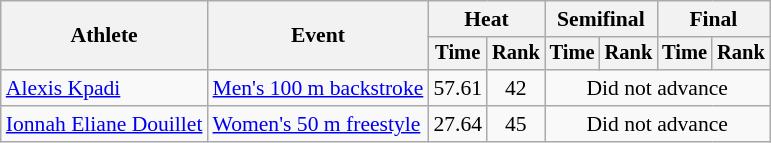<table class=wikitable style="font-size:90%">
<tr>
<th rowspan="2">Athlete</th>
<th rowspan="2">Event</th>
<th colspan="2">Heat</th>
<th colspan="2">Semifinal</th>
<th colspan="2">Final</th>
</tr>
<tr style="font-size:95%">
<th>Time</th>
<th>Rank</th>
<th>Time</th>
<th>Rank</th>
<th>Time</th>
<th>Rank</th>
</tr>
<tr align=center>
<td align=left><a href='#'>Alexis Kpadi</a></td>
<td align=left><a href='#'>Men's 100 m backstroke</a></td>
<td>57.61</td>
<td>42</td>
<td colspan=4>Did not advance</td>
</tr>
<tr align=center>
<td align=left><a href='#'>Ionnah Eliane Douillet</a></td>
<td align=left><a href='#'>Women's 50 m freestyle</a></td>
<td>27.64</td>
<td>45</td>
<td colspan=4>Did not advance</td>
</tr>
</table>
